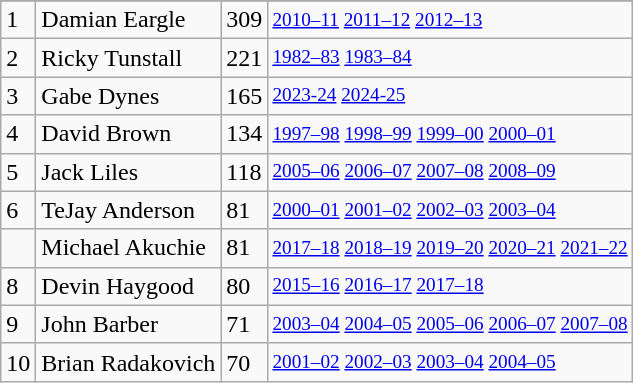<table class="wikitable">
<tr>
</tr>
<tr>
<td>1</td>
<td>Damian Eargle</td>
<td>309</td>
<td style="font-size:80%;"><a href='#'>2010–11</a> <a href='#'>2011–12</a> <a href='#'>2012–13</a></td>
</tr>
<tr>
<td>2</td>
<td>Ricky Tunstall</td>
<td>221</td>
<td style="font-size:80%;"><a href='#'>1982–83</a> <a href='#'>1983–84</a></td>
</tr>
<tr>
<td>3</td>
<td>Gabe Dynes</td>
<td>165</td>
<td style="font-size:80%;"><a href='#'>2023-24</a> <a href='#'>2024-25</a></td>
</tr>
<tr>
<td>4</td>
<td>David Brown</td>
<td>134</td>
<td style="font-size:80%;"><a href='#'>1997–98</a> <a href='#'>1998–99</a> <a href='#'>1999–00</a> <a href='#'>2000–01</a></td>
</tr>
<tr>
<td>5</td>
<td>Jack Liles</td>
<td>118</td>
<td style="font-size:80%;"><a href='#'>2005–06</a> <a href='#'>2006–07</a> <a href='#'>2007–08</a> <a href='#'>2008–09</a></td>
</tr>
<tr>
<td>6</td>
<td>TeJay Anderson</td>
<td>81</td>
<td style="font-size:80%;"><a href='#'>2000–01</a> <a href='#'>2001–02</a> <a href='#'>2002–03</a> <a href='#'>2003–04</a></td>
</tr>
<tr>
<td></td>
<td>Michael Akuchie</td>
<td>81</td>
<td style="font-size:80%;"><a href='#'>2017–18</a> <a href='#'>2018–19</a> <a href='#'>2019–20</a> <a href='#'>2020–21</a> <a href='#'>2021–22</a></td>
</tr>
<tr>
<td>8</td>
<td>Devin Haygood</td>
<td>80</td>
<td style="font-size:80%;"><a href='#'>2015–16</a> <a href='#'>2016–17</a> <a href='#'>2017–18</a></td>
</tr>
<tr>
<td>9</td>
<td>John Barber</td>
<td>71</td>
<td style="font-size:80%;"><a href='#'>2003–04</a> <a href='#'>2004–05</a> <a href='#'>2005–06</a> <a href='#'>2006–07</a> <a href='#'>2007–08</a></td>
</tr>
<tr>
<td>10</td>
<td>Brian Radakovich</td>
<td>70</td>
<td style="font-size:80%;"><a href='#'>2001–02</a> <a href='#'>2002–03</a> <a href='#'>2003–04</a> <a href='#'>2004–05</a></td>
</tr>
</table>
